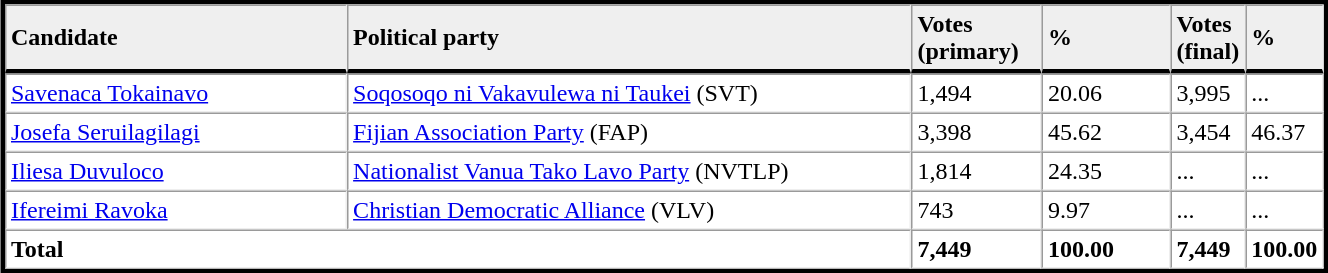<table table width="70%" border="1" align="center" cellpadding=3 cellspacing=0 style="margin:5px; border:3px solid;">
<tr>
<td td width="27%" style="border-bottom:3px solid; background:#efefef;"><strong>Candidate</strong></td>
<td td width="45%" style="border-bottom:3px solid; background:#efefef;"><strong>Political party</strong></td>
<td td width="10%" style="border-bottom:3px solid; background:#efefef;"><strong>Votes<br>(primary)</strong></td>
<td td width="10%" style="border-bottom:3px solid; background:#efefef;"><strong>%</strong></td>
<td td width="4%" style="border-bottom:3px solid; background:#efefef;"><strong>Votes<br>(final)</strong></td>
<td td width="4%" style="border-bottom:3px solid; background:#efefef;"><strong>%</strong></td>
</tr>
<tr>
<td><a href='#'>Savenaca Tokainavo</a></td>
<td><a href='#'>Soqosoqo ni Vakavulewa ni Taukei</a> (SVT)</td>
<td>1,494</td>
<td>20.06</td>
<td>3,995</td>
<td>...</td>
</tr>
<tr>
<td><a href='#'>Josefa Seruilagilagi</a></td>
<td><a href='#'>Fijian Association Party</a> (FAP)</td>
<td>3,398</td>
<td>45.62</td>
<td>3,454</td>
<td>46.37</td>
</tr>
<tr>
<td><a href='#'>Iliesa Duvuloco</a></td>
<td><a href='#'>Nationalist Vanua Tako Lavo Party</a> (NVTLP)</td>
<td>1,814</td>
<td>24.35</td>
<td>...</td>
<td>...</td>
</tr>
<tr>
<td><a href='#'>Ifereimi Ravoka</a></td>
<td><a href='#'>Christian Democratic Alliance</a> (VLV)</td>
<td>743</td>
<td>9.97</td>
<td>...</td>
<td>...</td>
</tr>
<tr>
<td colspan=2><strong>Total</strong></td>
<td><strong>7,449</strong></td>
<td><strong>100.00</strong></td>
<td><strong>7,449</strong></td>
<td><strong>100.00</strong></td>
</tr>
<tr>
</tr>
</table>
